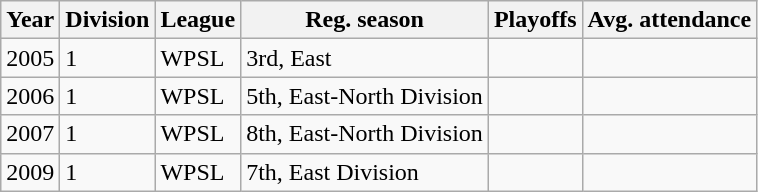<table class="wikitable">
<tr>
<th>Year</th>
<th>Division</th>
<th>League</th>
<th>Reg. season</th>
<th>Playoffs</th>
<th>Avg. attendance</th>
</tr>
<tr>
<td>2005</td>
<td>1</td>
<td>WPSL</td>
<td>3rd, East</td>
<td></td>
<td></td>
</tr>
<tr>
<td>2006</td>
<td>1</td>
<td>WPSL</td>
<td>5th, East-North Division</td>
<td></td>
<td></td>
</tr>
<tr>
<td>2007</td>
<td>1</td>
<td>WPSL</td>
<td>8th, East-North Division</td>
<td></td>
<td></td>
</tr>
<tr>
<td>2009</td>
<td>1</td>
<td>WPSL</td>
<td>7th, East Division</td>
<td></td>
<td></td>
</tr>
</table>
